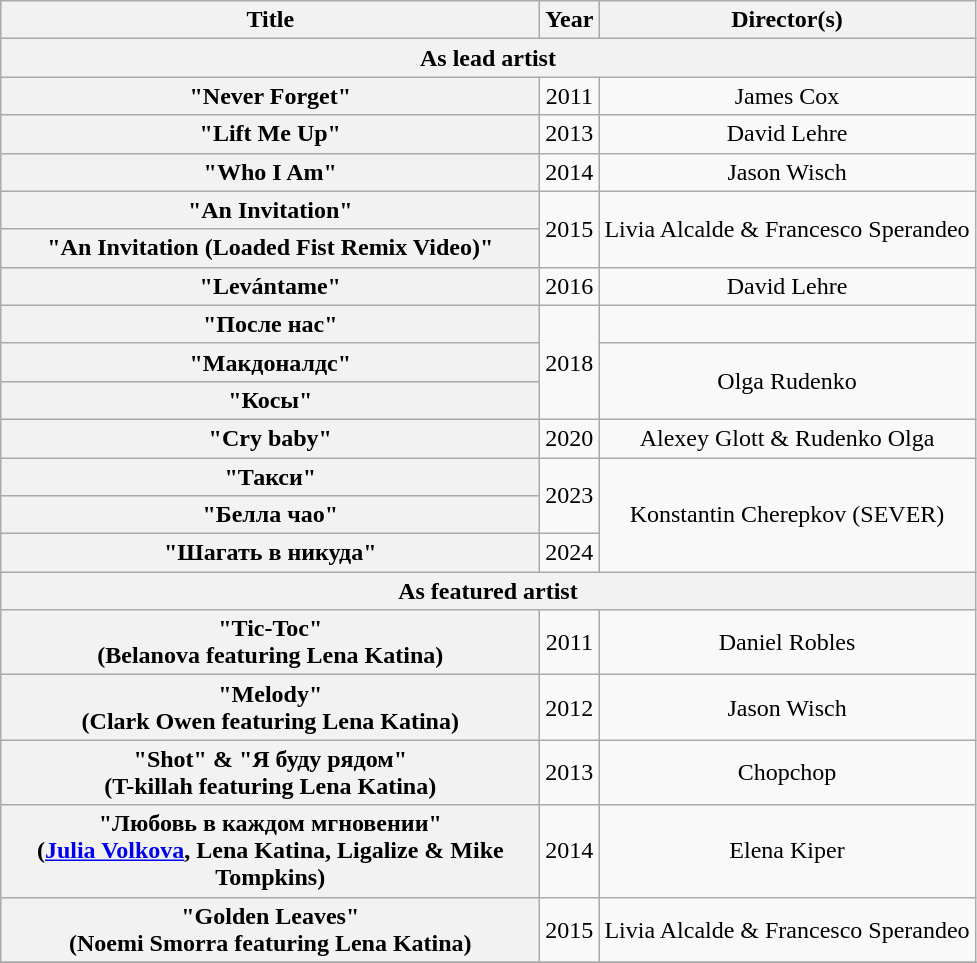<table class="wikitable plainrowheaders" style="text-align:center">
<tr>
<th scope="col" style="width:22em;">Title</th>
<th scope="col" style="width:1em;">Year</th>
<th scope="col">Director(s)</th>
</tr>
<tr>
<th scope="col" colspan="3">As lead artist</th>
</tr>
<tr>
<th scope="row">"Never Forget"</th>
<td>2011</td>
<td>James Cox</td>
</tr>
<tr>
<th scope="row">"Lift Me Up"</th>
<td>2013</td>
<td>David Lehre</td>
</tr>
<tr>
<th scope="row">"Who I Am"</th>
<td>2014</td>
<td>Jason Wisch</td>
</tr>
<tr>
<th scope="row">"An Invitation"</th>
<td rowspan="2">2015</td>
<td rowspan="2">Livia Alcalde & Francesco Sperandeo</td>
</tr>
<tr>
<th scope="row">"An Invitation (Loaded Fist Remix Video)"</th>
</tr>
<tr>
<th scope="row">"Levántame"</th>
<td>2016</td>
<td>David Lehre</td>
</tr>
<tr>
<th scope="row">"После нас"</th>
<td rowspan="3">2018</td>
<td></td>
</tr>
<tr>
<th scope="row">"Макдоналдс"</th>
<td rowspan="2">Olga Rudenko</td>
</tr>
<tr>
<th scope="row">"Косы"</th>
</tr>
<tr>
<th scope="row">"Cry baby"</th>
<td rowspan="1">2020</td>
<td>Alexey Glott & Rudenko Olga</td>
</tr>
<tr>
<th scope="row">"Такси"</th>
<td rowspan="2">2023</td>
<td rowspan="3">Konstantin Cherepkov (SEVER)</td>
</tr>
<tr>
<th scope="row">"Белла чао"</th>
</tr>
<tr>
<th scope="row">"Шагать в никуда"</th>
<td>2024</td>
</tr>
<tr>
<th scope="col" colspan="3">As featured artist</th>
</tr>
<tr>
<th scope="row">"Tic-Toc"<br><span>(Belanova featuring Lena Katina)</span></th>
<td>2011</td>
<td>Daniel Robles</td>
</tr>
<tr>
<th scope="row">"Melody"<br><span>(Clark Owen featuring Lena Katina)</span></th>
<td>2012</td>
<td>Jason Wisch</td>
</tr>
<tr>
<th scope="row">"Shot" & "Я буду рядом"<br><span>(T-killah featuring Lena Katina)</span></th>
<td>2013</td>
<td>Chopchop</td>
</tr>
<tr>
<th scope="row">"Любовь в каждом мгновении"<br><span>(<a href='#'>Julia Volkova</a>, Lena Katina, Ligalize & Mike Tompkins)</span></th>
<td>2014</td>
<td>Elena Kiper</td>
</tr>
<tr>
<th scope="row">"Golden Leaves"<br><span>(Noemi Smorra featuring Lena Katina)</span></th>
<td>2015</td>
<td>Livia Alcalde & Francesco Sperandeo</td>
</tr>
<tr>
</tr>
</table>
